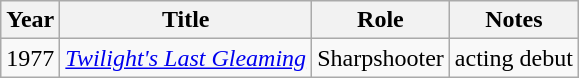<table class="wikitable sortable">
<tr>
<th>Year</th>
<th>Title</th>
<th>Role</th>
<th>Notes</th>
</tr>
<tr>
<td>1977</td>
<td><em><a href='#'>Twilight's Last Gleaming</a></em></td>
<td>Sharpshooter</td>
<td>acting debut</td>
</tr>
</table>
